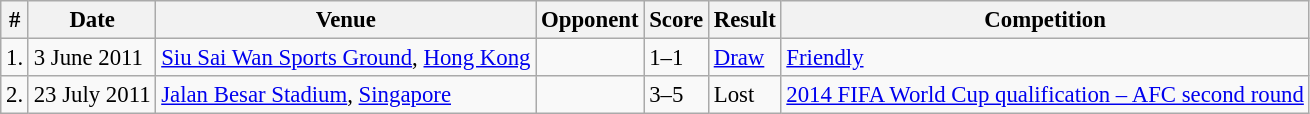<table class="wikitable" style="font-size:95%;">
<tr>
<th>#</th>
<th>Date</th>
<th>Venue</th>
<th>Opponent</th>
<th>Score</th>
<th>Result</th>
<th>Competition</th>
</tr>
<tr>
<td>1.</td>
<td>3 June 2011</td>
<td><a href='#'>Siu Sai Wan Sports Ground</a>, <a href='#'>Hong Kong</a></td>
<td></td>
<td>1–1</td>
<td><a href='#'>Draw</a></td>
<td><a href='#'>Friendly</a></td>
</tr>
<tr>
<td>2.</td>
<td>23 July 2011</td>
<td><a href='#'>Jalan Besar Stadium</a>, <a href='#'>Singapore</a></td>
<td></td>
<td>3–5</td>
<td>Lost</td>
<td><a href='#'>2014 FIFA World Cup qualification – AFC second round</a></td>
</tr>
</table>
